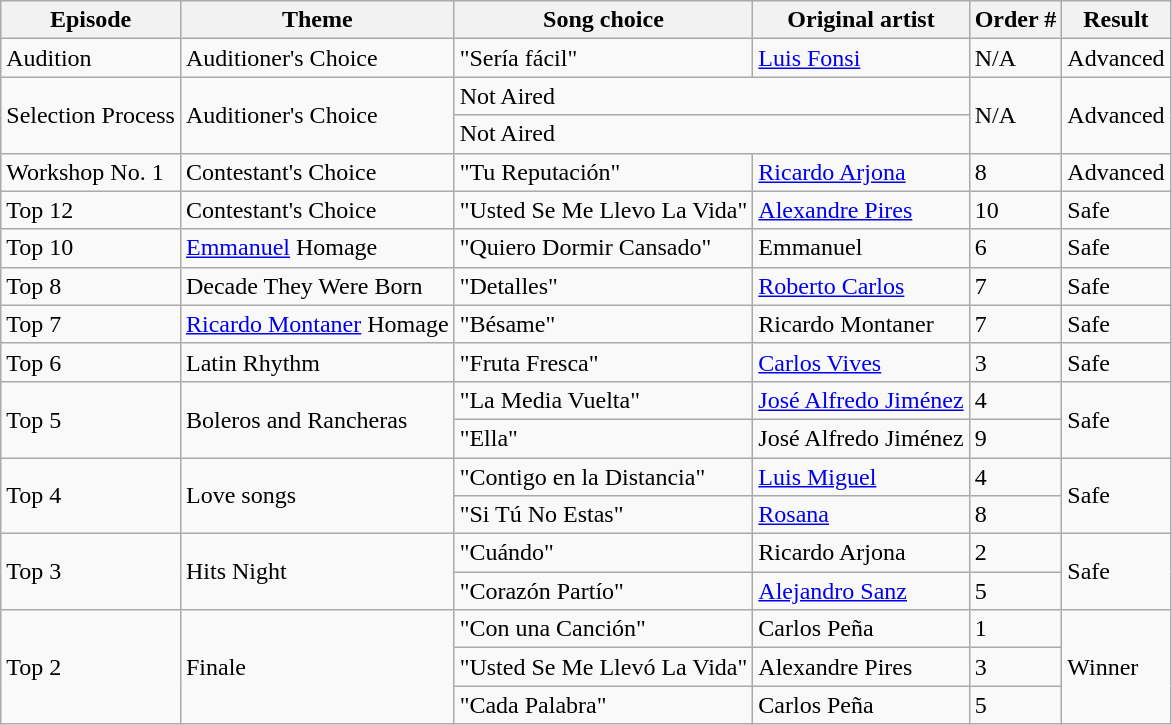<table class="wikitable">
<tr>
<th>Episode</th>
<th>Theme</th>
<th>Song choice</th>
<th>Original artist</th>
<th>Order #</th>
<th>Result</th>
</tr>
<tr>
<td>Audition</td>
<td>Auditioner's Choice</td>
<td>"Sería fácil"</td>
<td><a href='#'>Luis Fonsi</a></td>
<td>N/A</td>
<td>Advanced</td>
</tr>
<tr>
<td rowspan="2">Selection Process</td>
<td rowspan="2">Auditioner's Choice</td>
<td colspan="2">Not Aired</td>
<td rowspan="2">N/A</td>
<td rowspan="2">Advanced</td>
</tr>
<tr>
<td colspan="2">Not Aired</td>
</tr>
<tr>
<td>Workshop No. 1</td>
<td>Contestant's Choice</td>
<td>"Tu Reputación"</td>
<td><a href='#'>Ricardo Arjona</a></td>
<td>8</td>
<td>Advanced</td>
</tr>
<tr>
<td>Top 12</td>
<td>Contestant's Choice</td>
<td>"Usted Se Me Llevo La Vida"</td>
<td><a href='#'>Alexandre Pires</a></td>
<td>10</td>
<td>Safe</td>
</tr>
<tr>
<td>Top 10</td>
<td><a href='#'>Emmanuel</a> Homage</td>
<td>"Quiero Dormir Cansado"</td>
<td>Emmanuel</td>
<td>6</td>
<td>Safe</td>
</tr>
<tr>
<td>Top 8</td>
<td>Decade They Were Born</td>
<td>"Detalles"</td>
<td><a href='#'>Roberto Carlos</a></td>
<td>7</td>
<td>Safe</td>
</tr>
<tr>
<td>Top 7</td>
<td><a href='#'>Ricardo Montaner</a> Homage</td>
<td>"Bésame"</td>
<td>Ricardo Montaner</td>
<td>7</td>
<td>Safe</td>
</tr>
<tr>
<td>Top 6</td>
<td>Latin Rhythm</td>
<td>"Fruta Fresca"</td>
<td><a href='#'>Carlos Vives</a></td>
<td>3</td>
<td>Safe</td>
</tr>
<tr>
<td rowspan="2">Top 5</td>
<td rowspan="2">Boleros and Rancheras</td>
<td>"La Media Vuelta"</td>
<td><a href='#'>José Alfredo Jiménez</a></td>
<td>4</td>
<td rowspan="2">Safe</td>
</tr>
<tr>
<td>"Ella"</td>
<td>José Alfredo Jiménez</td>
<td>9</td>
</tr>
<tr>
<td rowspan="2">Top 4</td>
<td rowspan="2">Love songs</td>
<td>"Contigo en la Distancia"</td>
<td><a href='#'>Luis Miguel</a></td>
<td>4</td>
<td rowspan="2">Safe</td>
</tr>
<tr>
<td>"Si Tú No Estas"</td>
<td><a href='#'>Rosana</a></td>
<td>8</td>
</tr>
<tr>
<td rowspan="2">Top 3</td>
<td rowspan="2">Hits Night</td>
<td>"Cuándo"</td>
<td>Ricardo Arjona</td>
<td>2</td>
<td rowspan="2">Safe</td>
</tr>
<tr>
<td>"Corazón Partío"</td>
<td><a href='#'>Alejandro Sanz</a></td>
<td>5</td>
</tr>
<tr>
<td rowspan="3">Top 2</td>
<td rowspan="3">Finale</td>
<td>"Con una Canción"</td>
<td>Carlos Peña</td>
<td>1</td>
<td rowspan="3">Winner</td>
</tr>
<tr>
<td>"Usted Se Me Llevó La Vida"</td>
<td>Alexandre Pires</td>
<td>3</td>
</tr>
<tr>
<td>"Cada Palabra"</td>
<td>Carlos Peña</td>
<td>5</td>
</tr>
</table>
